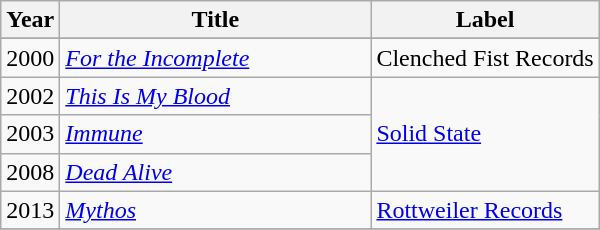<table class="wikitable">
<tr>
<th rowspan="1">Year</th>
<th width="200" rowspan="1">Title</th>
<th rowspan="1">Label</th>
</tr>
<tr>
</tr>
<tr>
<td>2000</td>
<td><em><a href='#'>For the Incomplete</a></em></td>
<td rowspan="1">Clenched Fist Records</td>
</tr>
<tr>
<td>2002</td>
<td><em><a href='#'>This Is My Blood</a></em></td>
<td rowspan="3"><a href='#'>Solid State</a></td>
</tr>
<tr>
<td>2003</td>
<td><em><a href='#'>Immune</a></em></td>
</tr>
<tr>
<td>2008</td>
<td><em><a href='#'>Dead Alive</a></em></td>
</tr>
<tr>
<td>2013</td>
<td><em><a href='#'>Mythos</a></em></td>
<td rowspan="1"><a href='#'>Rottweiler Records</a></td>
</tr>
<tr>
</tr>
</table>
